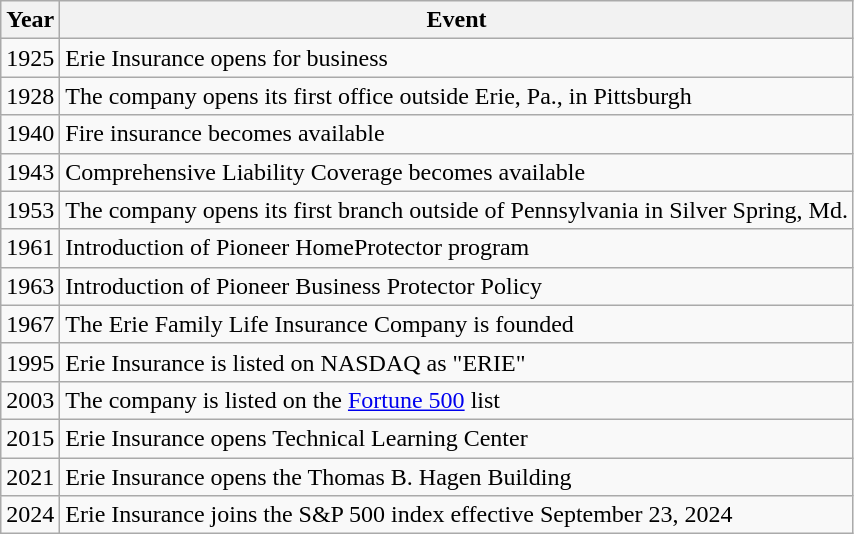<table class="wikitable">
<tr>
<th>Year</th>
<th>Event</th>
</tr>
<tr>
<td>1925</td>
<td>Erie Insurance opens for business</td>
</tr>
<tr>
<td>1928</td>
<td>The company opens its first office outside Erie, Pa., in Pittsburgh</td>
</tr>
<tr>
<td>1940</td>
<td>Fire insurance becomes available</td>
</tr>
<tr>
<td>1943</td>
<td>Comprehensive Liability Coverage becomes available</td>
</tr>
<tr>
<td>1953</td>
<td>The company opens its first branch outside of Pennsylvania in Silver Spring, Md.</td>
</tr>
<tr>
<td>1961</td>
<td>Introduction of Pioneer HomeProtector program</td>
</tr>
<tr>
<td>1963</td>
<td>Introduction of Pioneer Business Protector Policy</td>
</tr>
<tr>
<td>1967</td>
<td>The Erie Family Life Insurance Company is founded</td>
</tr>
<tr>
<td>1995</td>
<td>Erie Insurance is listed on NASDAQ as "ERIE"</td>
</tr>
<tr>
<td>2003</td>
<td>The company is listed on the <a href='#'>Fortune 500</a> list</td>
</tr>
<tr>
<td>2015</td>
<td>Erie Insurance opens Technical Learning Center</td>
</tr>
<tr>
<td>2021</td>
<td>Erie Insurance opens the Thomas B. Hagen Building</td>
</tr>
<tr>
<td>2024</td>
<td>Erie Insurance joins the S&P 500 index effective September 23, 2024</td>
</tr>
</table>
